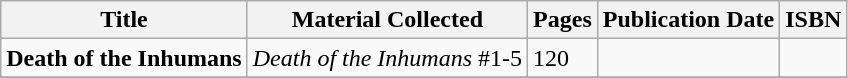<table class="wikitable">
<tr>
<th>Title</th>
<th>Material Collected</th>
<th>Pages</th>
<th>Publication Date</th>
<th>ISBN</th>
</tr>
<tr>
<td><strong>Death of the Inhumans</strong></td>
<td><em>Death of the Inhumans</em> #1-5</td>
<td>120</td>
<td></td>
<td></td>
</tr>
<tr>
</tr>
</table>
